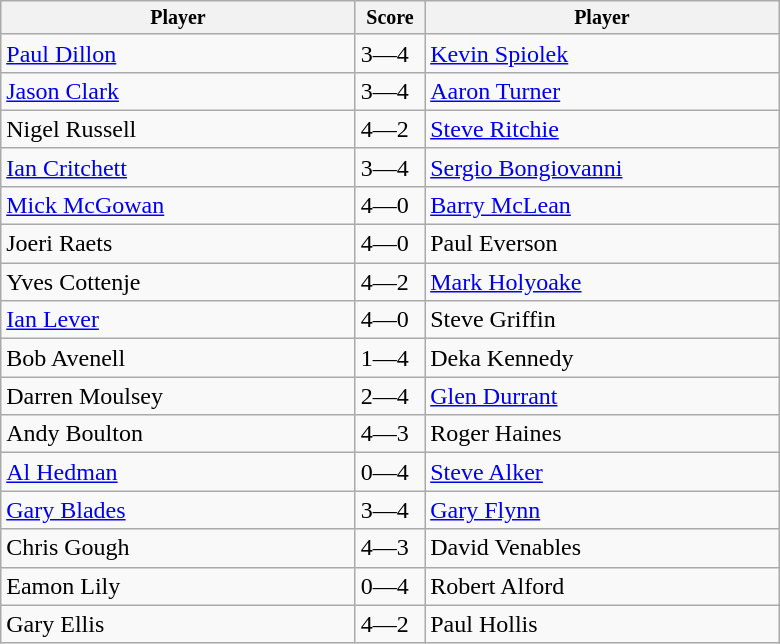<table class="wikitable">
<tr style="font-size:10pt;font-weight:bold">
<th width=230px>Player</th>
<th width=40px>Score</th>
<th width=230px>Player</th>
</tr>
<tr>
<td> <a href='#'>Paul Dillon</a></td>
<td>3—4</td>
<td> <a href='#'>Kevin Spiolek</a></td>
</tr>
<tr>
<td> <a href='#'>Jason Clark</a></td>
<td>3—4</td>
<td> <a href='#'>Aaron Turner</a></td>
</tr>
<tr>
<td> Nigel Russell</td>
<td>4—2</td>
<td> <a href='#'>Steve Ritchie</a></td>
</tr>
<tr>
<td> <a href='#'>Ian Critchett</a></td>
<td>3—4</td>
<td> <a href='#'>Sergio Bongiovanni</a></td>
</tr>
<tr>
<td> <a href='#'>Mick McGowan</a></td>
<td>4—0</td>
<td> <a href='#'>Barry McLean</a></td>
</tr>
<tr>
<td> Joeri Raets</td>
<td>4—0</td>
<td> Paul Everson</td>
</tr>
<tr>
<td> Yves Cottenje</td>
<td>4—2</td>
<td> <a href='#'>Mark Holyoake</a></td>
</tr>
<tr>
<td> <a href='#'>Ian Lever</a></td>
<td>4—0</td>
<td> Steve Griffin</td>
</tr>
<tr>
<td> Bob Avenell</td>
<td>1—4</td>
<td> Deka Kennedy</td>
</tr>
<tr>
<td> Darren Moulsey</td>
<td>2—4</td>
<td> <a href='#'>Glen Durrant</a></td>
</tr>
<tr>
<td> Andy Boulton</td>
<td>4—3</td>
<td> Roger Haines</td>
</tr>
<tr>
<td> <a href='#'>Al Hedman</a></td>
<td>0—4</td>
<td> <a href='#'>Steve Alker</a></td>
</tr>
<tr>
<td> <a href='#'>Gary Blades</a></td>
<td>3—4</td>
<td> <a href='#'>Gary Flynn</a></td>
</tr>
<tr>
<td> Chris Gough</td>
<td>4—3</td>
<td> David Venables</td>
</tr>
<tr>
<td>  Eamon Lily</td>
<td>0—4</td>
<td> Robert Alford</td>
</tr>
<tr>
<td> Gary Ellis</td>
<td>4—2</td>
<td> Paul Hollis</td>
</tr>
</table>
